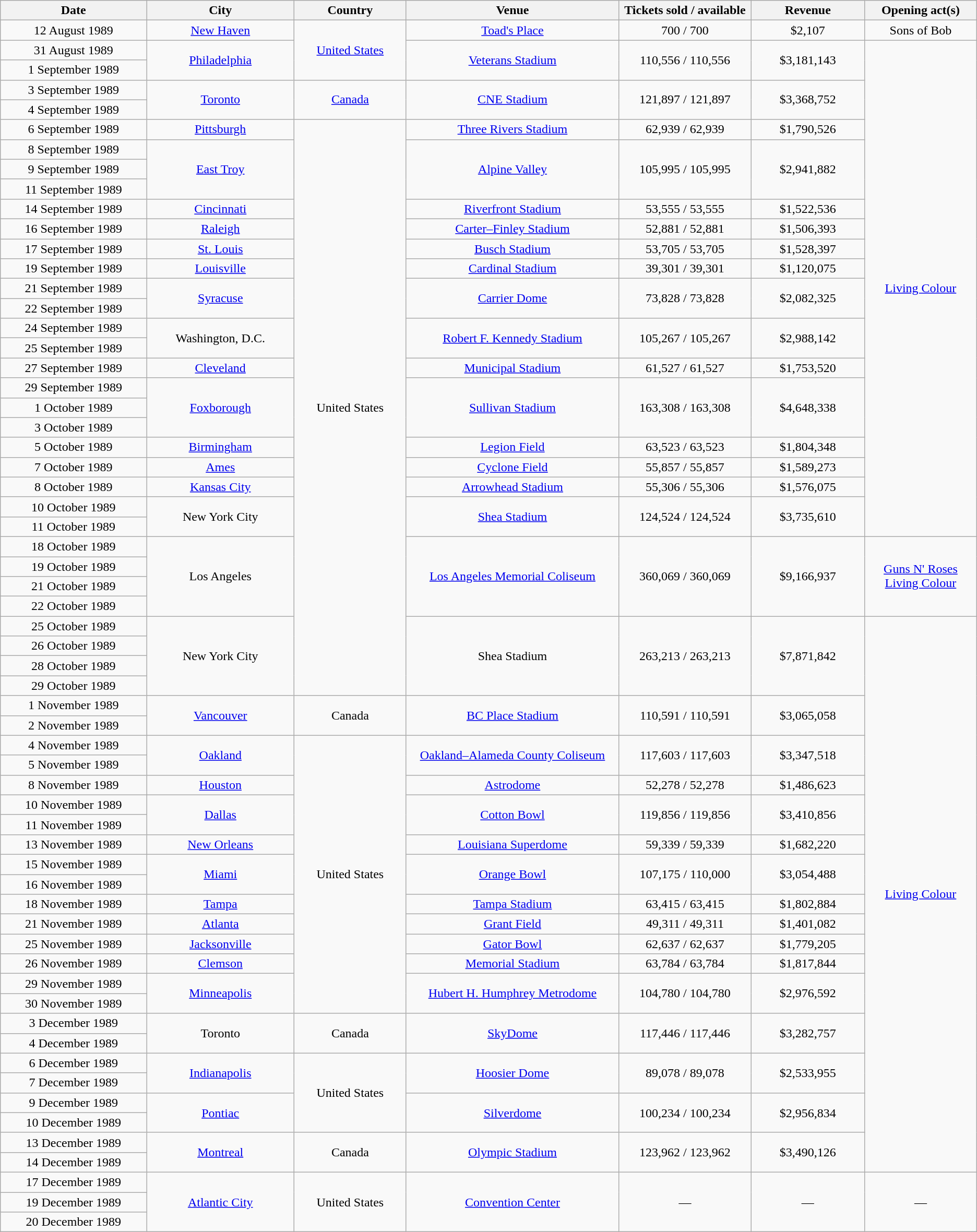<table class="wikitable" style="text-align:center;">
<tr>
<th width="200">Date</th>
<th width="200">City</th>
<th width="150">Country</th>
<th width="300">Venue</th>
<th width="180">Tickets sold / available</th>
<th width="150">Revenue</th>
<th width="150">Opening act(s)</th>
</tr>
<tr>
<td>12 August 1989</td>
<td><a href='#'>New Haven</a></td>
<td rowspan="3"><a href='#'>United States</a></td>
<td><a href='#'>Toad's Place</a></td>
<td>700 / 700</td>
<td>$2,107</td>
<td>Sons of Bob</td>
</tr>
<tr>
<td>31 August 1989</td>
<td rowspan="2"><a href='#'>Philadelphia</a></td>
<td rowspan="2"><a href='#'>Veterans Stadium</a></td>
<td rowspan="2">110,556 / 110,556</td>
<td rowspan="2">$3,181,143</td>
<td rowspan="25"><a href='#'>Living Colour</a></td>
</tr>
<tr>
<td>1 September 1989</td>
</tr>
<tr>
<td>3 September 1989</td>
<td rowspan="2"><a href='#'>Toronto</a></td>
<td rowspan="2"><a href='#'>Canada</a></td>
<td rowspan="2"><a href='#'>CNE Stadium</a></td>
<td rowspan="2">121,897 / 121,897</td>
<td rowspan="2">$3,368,752</td>
</tr>
<tr>
<td>4 September 1989</td>
</tr>
<tr>
<td>6 September 1989</td>
<td><a href='#'>Pittsburgh</a></td>
<td rowspan="29">United States</td>
<td><a href='#'>Three Rivers Stadium</a></td>
<td>62,939 / 62,939</td>
<td>$1,790,526</td>
</tr>
<tr>
<td>8 September 1989</td>
<td rowspan="3"><a href='#'>East Troy</a></td>
<td rowspan="3"><a href='#'>Alpine Valley</a></td>
<td rowspan="3">105,995 / 105,995</td>
<td rowspan="3">$2,941,882</td>
</tr>
<tr>
<td>9 September 1989</td>
</tr>
<tr>
<td>11 September 1989</td>
</tr>
<tr>
<td>14 September 1989</td>
<td><a href='#'>Cincinnati</a></td>
<td><a href='#'>Riverfront Stadium</a></td>
<td>53,555 / 53,555</td>
<td>$1,522,536</td>
</tr>
<tr>
<td>16 September 1989</td>
<td><a href='#'>Raleigh</a></td>
<td><a href='#'>Carter–Finley Stadium</a></td>
<td>52,881 / 52,881</td>
<td>$1,506,393</td>
</tr>
<tr>
<td>17 September 1989</td>
<td><a href='#'>St. Louis</a></td>
<td><a href='#'>Busch Stadium</a></td>
<td>53,705 / 53,705</td>
<td>$1,528,397</td>
</tr>
<tr>
<td>19 September 1989</td>
<td><a href='#'>Louisville</a></td>
<td><a href='#'>Cardinal Stadium</a></td>
<td>39,301 / 39,301</td>
<td>$1,120,075</td>
</tr>
<tr>
<td>21 September 1989</td>
<td rowspan="2"><a href='#'>Syracuse</a></td>
<td rowspan="2"><a href='#'>Carrier Dome</a></td>
<td rowspan="2">73,828 / 73,828</td>
<td rowspan="2">$2,082,325</td>
</tr>
<tr>
<td>22 September 1989</td>
</tr>
<tr>
<td>24 September 1989</td>
<td rowspan="2">Washington, D.C.</td>
<td rowspan="2"><a href='#'>Robert F. Kennedy Stadium</a></td>
<td rowspan="2">105,267 / 105,267</td>
<td rowspan="2">$2,988,142</td>
</tr>
<tr>
<td>25 September 1989</td>
</tr>
<tr>
<td>27 September 1989</td>
<td><a href='#'>Cleveland</a></td>
<td><a href='#'>Municipal Stadium</a></td>
<td>61,527 / 61,527</td>
<td>$1,753,520</td>
</tr>
<tr>
<td>29 September 1989</td>
<td rowspan="3"><a href='#'>Foxborough</a></td>
<td rowspan="3"><a href='#'>Sullivan Stadium</a></td>
<td rowspan="3">163,308 / 163,308</td>
<td rowspan="3">$4,648,338</td>
</tr>
<tr>
<td>1 October 1989</td>
</tr>
<tr>
<td>3 October 1989</td>
</tr>
<tr>
<td>5 October 1989</td>
<td><a href='#'>Birmingham</a></td>
<td><a href='#'>Legion Field</a></td>
<td>63,523 / 63,523</td>
<td>$1,804,348</td>
</tr>
<tr>
<td>7 October 1989</td>
<td><a href='#'>Ames</a></td>
<td><a href='#'>Cyclone Field</a></td>
<td>55,857 / 55,857</td>
<td>$1,589,273</td>
</tr>
<tr>
<td>8 October 1989</td>
<td><a href='#'>Kansas City</a></td>
<td><a href='#'>Arrowhead Stadium</a></td>
<td>55,306 / 55,306</td>
<td>$1,576,075</td>
</tr>
<tr>
<td>10 October 1989</td>
<td rowspan="2">New York City</td>
<td rowspan="2"><a href='#'>Shea Stadium</a></td>
<td rowspan="2">124,524 / 124,524</td>
<td rowspan="2">$3,735,610</td>
</tr>
<tr>
<td>11 October 1989</td>
</tr>
<tr>
<td>18 October 1989</td>
<td rowspan="4">Los Angeles</td>
<td rowspan="4"><a href='#'>Los Angeles Memorial Coliseum</a></td>
<td rowspan="4">360,069 / 360,069</td>
<td rowspan="4">$9,166,937</td>
<td rowspan="4"><a href='#'>Guns N' Roses</a><br><a href='#'>Living Colour</a></td>
</tr>
<tr>
<td>19 October 1989</td>
</tr>
<tr>
<td>21 October 1989</td>
</tr>
<tr>
<td>22 October 1989</td>
</tr>
<tr>
<td>25 October 1989</td>
<td rowspan="4">New York City</td>
<td rowspan="4">Shea Stadium</td>
<td rowspan="4">263,213 / 263,213</td>
<td rowspan="4">$7,871,842</td>
<td rowspan="28"><a href='#'>Living Colour</a></td>
</tr>
<tr>
<td>26 October 1989</td>
</tr>
<tr>
<td>28 October 1989</td>
</tr>
<tr>
<td>29 October 1989</td>
</tr>
<tr>
<td>1 November 1989</td>
<td rowspan="2"><a href='#'>Vancouver</a></td>
<td rowspan="2">Canada</td>
<td rowspan="2"><a href='#'>BC Place Stadium</a></td>
<td rowspan="2">110,591 / 110,591</td>
<td rowspan="2">$3,065,058</td>
</tr>
<tr>
<td>2 November 1989</td>
</tr>
<tr>
<td>4 November 1989</td>
<td rowspan="2"><a href='#'>Oakland</a></td>
<td rowspan="14">United States</td>
<td rowspan="2"><a href='#'>Oakland–Alameda County Coliseum</a></td>
<td rowspan="2">117,603 / 117,603</td>
<td rowspan="2">$3,347,518</td>
</tr>
<tr>
<td>5 November 1989</td>
</tr>
<tr>
<td>8 November 1989</td>
<td><a href='#'>Houston</a></td>
<td><a href='#'>Astrodome</a></td>
<td>52,278 / 52,278</td>
<td>$1,486,623</td>
</tr>
<tr>
<td>10 November 1989</td>
<td rowspan="2"><a href='#'>Dallas</a></td>
<td rowspan="2"><a href='#'>Cotton Bowl</a></td>
<td rowspan="2">119,856 / 119,856</td>
<td rowspan="2">$3,410,856</td>
</tr>
<tr>
<td>11 November 1989</td>
</tr>
<tr>
<td>13 November 1989</td>
<td><a href='#'>New Orleans</a></td>
<td><a href='#'>Louisiana Superdome</a></td>
<td>59,339 / 59,339</td>
<td>$1,682,220</td>
</tr>
<tr>
<td>15 November 1989</td>
<td rowspan="2"><a href='#'>Miami</a></td>
<td rowspan="2"><a href='#'>Orange Bowl</a></td>
<td rowspan="2">107,175 / 110,000</td>
<td rowspan="2">$3,054,488</td>
</tr>
<tr>
<td>16 November 1989</td>
</tr>
<tr>
<td>18 November 1989</td>
<td><a href='#'>Tampa</a></td>
<td><a href='#'>Tampa Stadium</a></td>
<td>63,415 / 63,415</td>
<td>$1,802,884</td>
</tr>
<tr>
<td>21 November 1989</td>
<td><a href='#'>Atlanta</a></td>
<td><a href='#'>Grant Field</a></td>
<td>49,311 / 49,311</td>
<td>$1,401,082</td>
</tr>
<tr>
<td>25 November 1989</td>
<td><a href='#'>Jacksonville</a></td>
<td><a href='#'>Gator Bowl</a></td>
<td>62,637 / 62,637</td>
<td>$1,779,205</td>
</tr>
<tr>
<td>26 November 1989</td>
<td><a href='#'>Clemson</a></td>
<td><a href='#'>Memorial Stadium</a></td>
<td>63,784 / 63,784</td>
<td>$1,817,844</td>
</tr>
<tr>
<td>29 November 1989</td>
<td rowspan="2"><a href='#'>Minneapolis</a></td>
<td rowspan="2"><a href='#'>Hubert H. Humphrey Metrodome</a></td>
<td rowspan="2">104,780 / 104,780</td>
<td rowspan="2">$2,976,592</td>
</tr>
<tr>
<td>30 November 1989</td>
</tr>
<tr>
<td>3 December 1989</td>
<td rowspan="2">Toronto</td>
<td rowspan="2">Canada</td>
<td rowspan="2"><a href='#'>SkyDome</a></td>
<td rowspan="2">117,446 / 117,446</td>
<td rowspan="2">$3,282,757</td>
</tr>
<tr>
<td>4 December 1989</td>
</tr>
<tr>
<td>6 December 1989</td>
<td rowspan="2"><a href='#'>Indianapolis</a></td>
<td rowspan="4">United States</td>
<td rowspan="2"><a href='#'>Hoosier Dome</a></td>
<td rowspan="2">89,078 / 89,078</td>
<td rowspan="2">$2,533,955</td>
</tr>
<tr>
<td>7 December 1989</td>
</tr>
<tr>
<td>9 December 1989</td>
<td rowspan="2"><a href='#'>Pontiac</a></td>
<td rowspan="2"><a href='#'>Silverdome</a></td>
<td rowspan="2">100,234 / 100,234</td>
<td rowspan="2">$2,956,834</td>
</tr>
<tr>
<td>10 December 1989</td>
</tr>
<tr>
<td>13 December 1989</td>
<td rowspan="2"><a href='#'>Montreal</a></td>
<td rowspan="2">Canada</td>
<td rowspan="2"><a href='#'>Olympic Stadium</a></td>
<td rowspan="2">123,962 / 123,962</td>
<td rowspan="2">$3,490,126</td>
</tr>
<tr>
<td>14 December 1989</td>
</tr>
<tr>
<td>17 December 1989</td>
<td rowspan="3"><a href='#'>Atlantic City</a></td>
<td rowspan="3">United States</td>
<td rowspan="3"><a href='#'>Convention Center</a></td>
<td rowspan="3">—</td>
<td rowspan="3">—</td>
<td rowspan="3">—</td>
</tr>
<tr>
<td>19 December 1989</td>
</tr>
<tr>
<td>20 December 1989</td>
</tr>
</table>
